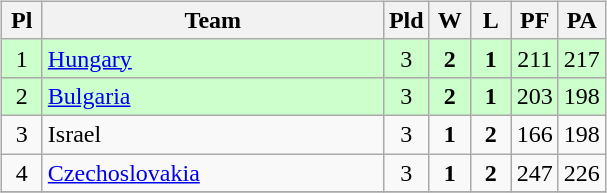<table>
<tr>
<td width="50%"><br><table class="wikitable" style="text-align: center;">
<tr>
<th width=20>Pl</th>
<th width=220>Team</th>
<th width=20>Pld</th>
<th width=20>W</th>
<th width=20>L</th>
<th width=20>PF</th>
<th width=20>PA</th>
</tr>
<tr bgcolor=ccffcc>
<td>1</td>
<td align="left"> <a href='#'>Hungary</a></td>
<td>3</td>
<td><strong>2</strong></td>
<td><strong>1</strong></td>
<td>211</td>
<td>217</td>
</tr>
<tr bgcolor=ccffcc>
<td>2</td>
<td align="left"> <a href='#'>Bulgaria</a></td>
<td>3</td>
<td><strong>2</strong></td>
<td><strong>1</strong></td>
<td>203</td>
<td>198</td>
</tr>
<tr>
<td>3</td>
<td align="left"> Israel</td>
<td>3</td>
<td><strong>1</strong></td>
<td><strong>2</strong></td>
<td>166</td>
<td>198</td>
</tr>
<tr>
<td>4</td>
<td align="left"> <a href='#'>Czechoslovakia</a></td>
<td>3</td>
<td><strong>1</strong></td>
<td><strong>2</strong></td>
<td>247</td>
<td>226</td>
</tr>
<tr>
</tr>
</table>
</td>
</tr>
</table>
